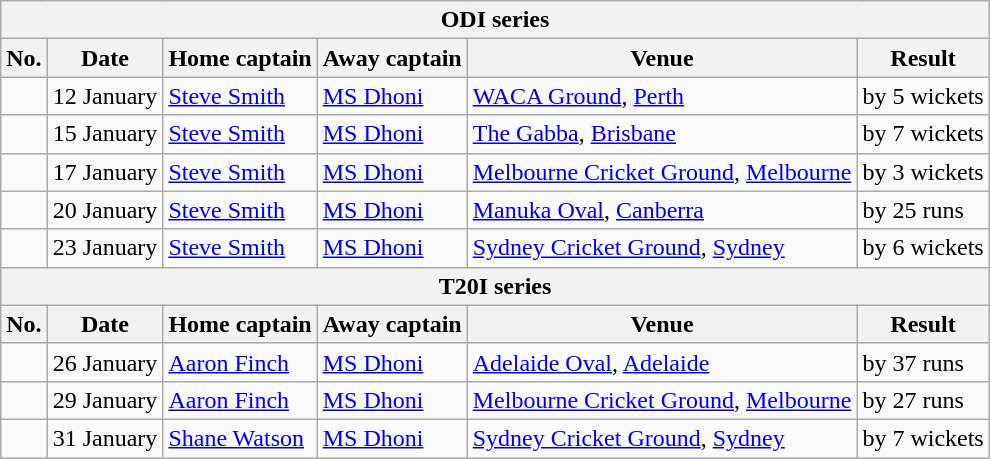<table class="wikitable">
<tr>
<th colspan="9">ODI series</th>
</tr>
<tr>
<th>No.</th>
<th>Date</th>
<th>Home captain</th>
<th>Away captain</th>
<th>Venue</th>
<th>Result</th>
</tr>
<tr>
<td></td>
<td>12 January</td>
<td><a href='#'>Steve Smith</a></td>
<td><a href='#'>MS Dhoni</a></td>
<td><a href='#'>WACA Ground</a>, <a href='#'>Perth</a></td>
<td> by 5 wickets</td>
</tr>
<tr>
<td></td>
<td>15 January</td>
<td><a href='#'>Steve Smith</a></td>
<td><a href='#'>MS Dhoni</a></td>
<td><a href='#'>The Gabba</a>, <a href='#'>Brisbane</a></td>
<td> by 7 wickets</td>
</tr>
<tr>
<td></td>
<td>17 January</td>
<td><a href='#'>Steve Smith</a></td>
<td><a href='#'>MS Dhoni</a></td>
<td><a href='#'>Melbourne Cricket Ground</a>, <a href='#'>Melbourne</a></td>
<td> by 3 wickets</td>
</tr>
<tr>
<td></td>
<td>20 January</td>
<td><a href='#'>Steve Smith</a></td>
<td><a href='#'>MS Dhoni</a></td>
<td><a href='#'>Manuka Oval</a>, <a href='#'>Canberra</a></td>
<td> by 25 runs</td>
</tr>
<tr>
<td></td>
<td>23 January</td>
<td><a href='#'>Steve Smith</a></td>
<td><a href='#'>MS Dhoni</a></td>
<td><a href='#'>Sydney Cricket Ground</a>, <a href='#'>Sydney</a></td>
<td> by 6 wickets</td>
</tr>
<tr>
<th colspan="9">T20I series</th>
</tr>
<tr>
<th>No.</th>
<th>Date</th>
<th>Home captain</th>
<th>Away captain</th>
<th>Venue</th>
<th>Result</th>
</tr>
<tr>
<td></td>
<td>26 January</td>
<td><a href='#'>Aaron Finch</a></td>
<td><a href='#'>MS Dhoni</a></td>
<td><a href='#'>Adelaide Oval</a>, <a href='#'>Adelaide</a></td>
<td> by 37 runs</td>
</tr>
<tr>
<td></td>
<td>29 January</td>
<td><a href='#'>Aaron Finch</a></td>
<td><a href='#'>MS Dhoni</a></td>
<td><a href='#'>Melbourne Cricket Ground</a>, <a href='#'>Melbourne</a></td>
<td> by 27 runs</td>
</tr>
<tr>
<td></td>
<td>31 January</td>
<td><a href='#'>Shane Watson</a></td>
<td><a href='#'>MS Dhoni</a></td>
<td><a href='#'>Sydney Cricket Ground</a>, <a href='#'>Sydney</a></td>
<td> by 7 wickets</td>
</tr>
</table>
